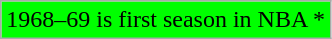<table class="wikitable">
<tr>
<td style="background-color:#00FF00;">1968–69 is first season in NBA *</td>
</tr>
</table>
